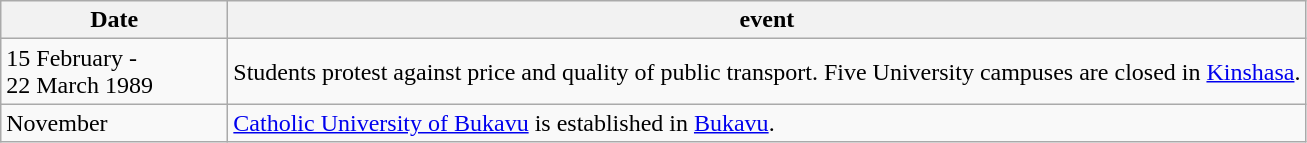<table class=wikitable>
<tr>
<th style="width:9em">Date</th>
<th>event</th>
</tr>
<tr>
<td>15 February -<br> 22 March 1989</td>
<td>Students protest against price and quality of public transport. Five University campuses are closed in <a href='#'>Kinshasa</a>.</td>
</tr>
<tr>
<td 2>November</td>
<td><a href='#'>Catholic University of Bukavu</a> is established in <a href='#'>Bukavu</a>.</td>
</tr>
</table>
